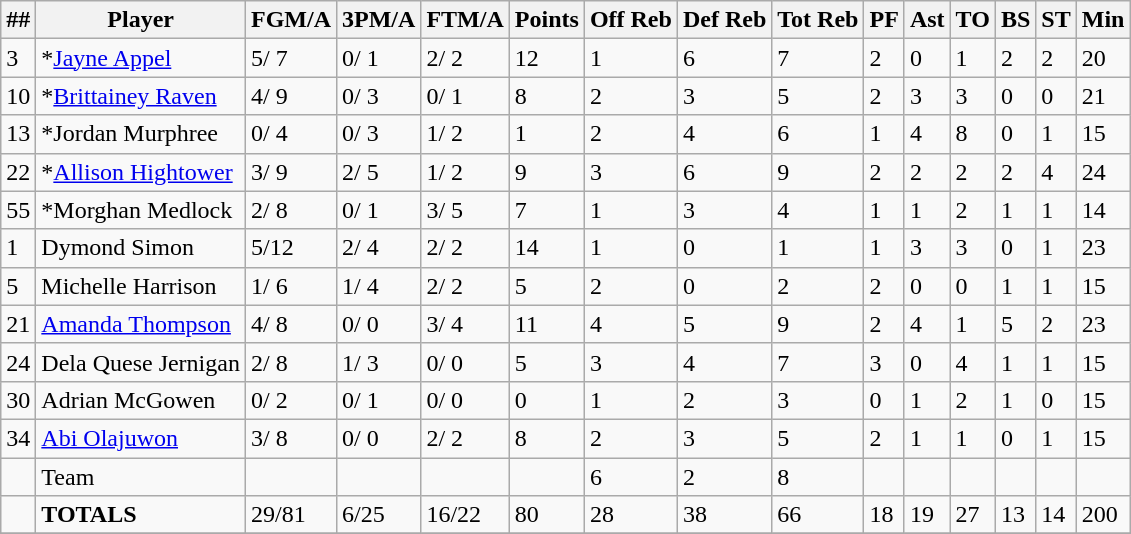<table class="wikitable sortable">
<tr>
<th>##</th>
<th>Player</th>
<th>FGM/A</th>
<th>3PM/A</th>
<th>FTM/A</th>
<th>Points</th>
<th>Off Reb</th>
<th>Def Reb</th>
<th>Tot Reb</th>
<th>PF</th>
<th>Ast</th>
<th>TO</th>
<th>BS</th>
<th>ST</th>
<th>Min</th>
</tr>
<tr>
<td>3</td>
<td>*<a href='#'>Jayne Appel</a></td>
<td>5/ 7</td>
<td>0/ 1</td>
<td>2/ 2</td>
<td>12</td>
<td>1</td>
<td>6</td>
<td>7</td>
<td>2</td>
<td>0</td>
<td>1</td>
<td>2</td>
<td>2</td>
<td>20</td>
</tr>
<tr>
<td>10</td>
<td>*<a href='#'>Brittainey Raven</a></td>
<td>4/ 9</td>
<td>0/ 3</td>
<td>0/ 1</td>
<td>8</td>
<td>2</td>
<td>3</td>
<td>5</td>
<td>2</td>
<td>3</td>
<td>3</td>
<td>0</td>
<td>0</td>
<td>21</td>
</tr>
<tr>
<td>13</td>
<td>*Jordan Murphree</td>
<td>0/ 4</td>
<td>0/ 3</td>
<td>1/ 2</td>
<td>1</td>
<td>2</td>
<td>4</td>
<td>6</td>
<td>1</td>
<td>4</td>
<td>8</td>
<td>0</td>
<td>1</td>
<td>15</td>
</tr>
<tr>
<td>22</td>
<td>*<a href='#'>Allison Hightower</a></td>
<td>3/ 9</td>
<td>2/ 5</td>
<td>1/ 2</td>
<td>9</td>
<td>3</td>
<td>6</td>
<td>9</td>
<td>2</td>
<td>2</td>
<td>2</td>
<td>2</td>
<td>4</td>
<td>24</td>
</tr>
<tr>
<td>55</td>
<td>*Morghan Medlock</td>
<td>2/ 8</td>
<td>0/ 1</td>
<td>3/ 5</td>
<td>7</td>
<td>1</td>
<td>3</td>
<td>4</td>
<td>1</td>
<td>1</td>
<td>2</td>
<td>1</td>
<td>1</td>
<td>14</td>
</tr>
<tr>
<td>1</td>
<td>Dymond Simon</td>
<td>5/12</td>
<td>2/ 4</td>
<td>2/ 2</td>
<td>14</td>
<td>1</td>
<td>0</td>
<td>1</td>
<td>1</td>
<td>3</td>
<td>3</td>
<td>0</td>
<td>1</td>
<td>23</td>
</tr>
<tr>
<td>5</td>
<td>Michelle Harrison</td>
<td>1/ 6</td>
<td>1/ 4</td>
<td>2/ 2</td>
<td>5</td>
<td>2</td>
<td>0</td>
<td>2</td>
<td>2</td>
<td>0</td>
<td>0</td>
<td>1</td>
<td>1</td>
<td>15</td>
</tr>
<tr>
<td>21</td>
<td><a href='#'>Amanda Thompson</a></td>
<td>4/ 8</td>
<td>0/ 0</td>
<td>3/ 4</td>
<td>11</td>
<td>4</td>
<td>5</td>
<td>9</td>
<td>2</td>
<td>4</td>
<td>1</td>
<td>5</td>
<td>2</td>
<td>23</td>
</tr>
<tr>
<td>24</td>
<td>Dela Quese Jernigan</td>
<td>2/ 8</td>
<td>1/ 3</td>
<td>0/ 0</td>
<td>5</td>
<td>3</td>
<td>4</td>
<td>7</td>
<td>3</td>
<td>0</td>
<td>4</td>
<td>1</td>
<td>1</td>
<td>15</td>
</tr>
<tr>
<td>30</td>
<td>Adrian McGowen</td>
<td>0/ 2</td>
<td>0/ 1</td>
<td>0/ 0</td>
<td>0</td>
<td>1</td>
<td>2</td>
<td>3</td>
<td>0</td>
<td>1</td>
<td>2</td>
<td>1</td>
<td>0</td>
<td>15</td>
</tr>
<tr>
<td>34</td>
<td><a href='#'>Abi Olajuwon</a></td>
<td>3/ 8</td>
<td>0/ 0</td>
<td>2/ 2</td>
<td>8</td>
<td>2</td>
<td>3</td>
<td>5</td>
<td>2</td>
<td>1</td>
<td>1</td>
<td>0</td>
<td>1</td>
<td>15</td>
</tr>
<tr>
<td></td>
<td>Team</td>
<td></td>
<td></td>
<td></td>
<td></td>
<td>6</td>
<td>2</td>
<td>8</td>
<td></td>
<td></td>
<td></td>
<td></td>
<td></td>
<td></td>
</tr>
<tr>
<td></td>
<td><strong>TOTALS</strong></td>
<td>29/81</td>
<td>6/25</td>
<td>16/22</td>
<td>80</td>
<td>28</td>
<td>38</td>
<td>66</td>
<td>18</td>
<td>19</td>
<td>27</td>
<td>13</td>
<td>14</td>
<td>200</td>
</tr>
<tr>
</tr>
</table>
